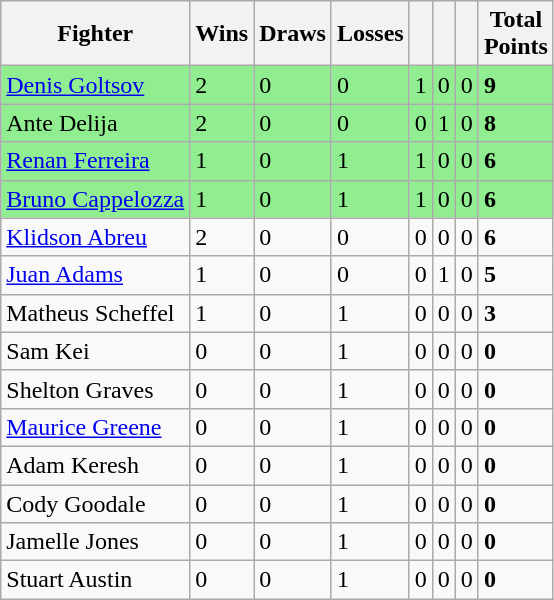<table class="wikitable sortable">
<tr>
<th>Fighter</th>
<th>Wins</th>
<th>Draws</th>
<th>Losses</th>
<th></th>
<th></th>
<th></th>
<th>Total<br> Points</th>
</tr>
<tr style="background:#90EE90;">
<td> <a href='#'>Denis Goltsov</a></td>
<td>2</td>
<td>0</td>
<td>0</td>
<td>1</td>
<td>0</td>
<td>0</td>
<td><strong>9</strong></td>
</tr>
<tr style="background:#90EE90;">
<td> Ante Delija</td>
<td>2</td>
<td>0</td>
<td>0</td>
<td>0</td>
<td>1</td>
<td>0</td>
<td><strong>8</strong></td>
</tr>
<tr style="background:#90EE90;">
<td> <a href='#'>Renan Ferreira</a></td>
<td>1</td>
<td>0</td>
<td>1</td>
<td>1</td>
<td>0</td>
<td>0</td>
<td><strong>6</strong></td>
</tr>
<tr style="background:#90EE90;">
<td> <a href='#'>Bruno Cappelozza</a></td>
<td>1</td>
<td>0</td>
<td>1</td>
<td>1</td>
<td>0</td>
<td>0</td>
<td><strong>6</strong></td>
</tr>
<tr>
<td> <a href='#'>Klidson Abreu</a></td>
<td>2</td>
<td>0</td>
<td>0</td>
<td>0</td>
<td>0</td>
<td>0</td>
<td><strong>6</strong></td>
</tr>
<tr>
<td> <a href='#'>Juan Adams</a></td>
<td>1</td>
<td>0</td>
<td>0</td>
<td>0</td>
<td>1</td>
<td>0</td>
<td><strong>5</strong></td>
</tr>
<tr>
<td> Matheus Scheffel</td>
<td>1</td>
<td>0</td>
<td>1</td>
<td>0</td>
<td>0</td>
<td>0</td>
<td><strong>3</strong></td>
</tr>
<tr>
<td> Sam Kei</td>
<td>0</td>
<td>0</td>
<td>1</td>
<td>0</td>
<td>0</td>
<td>0</td>
<td><strong>0</strong></td>
</tr>
<tr>
<td> Shelton Graves</td>
<td>0</td>
<td>0</td>
<td>1</td>
<td>0</td>
<td>0</td>
<td>0</td>
<td><strong>0</strong></td>
</tr>
<tr>
<td> <a href='#'>Maurice Greene</a></td>
<td>0</td>
<td>0</td>
<td>1</td>
<td>0</td>
<td>0</td>
<td>0</td>
<td><strong>0</strong></td>
</tr>
<tr>
<td> Adam Keresh</td>
<td>0</td>
<td>0</td>
<td>1</td>
<td>0</td>
<td>0</td>
<td>0</td>
<td><strong>0</strong></td>
</tr>
<tr>
<td> Cody Goodale</td>
<td>0</td>
<td>0</td>
<td>1</td>
<td>0</td>
<td>0</td>
<td>0</td>
<td><strong>0</strong></td>
</tr>
<tr>
<td> Jamelle Jones</td>
<td>0</td>
<td>0</td>
<td>1</td>
<td>0</td>
<td>0</td>
<td>0</td>
<td><strong>0</strong></td>
</tr>
<tr>
<td> Stuart Austin</td>
<td>0</td>
<td>0</td>
<td>1</td>
<td>0</td>
<td>0</td>
<td>0</td>
<td><strong>0</strong></td>
</tr>
</table>
